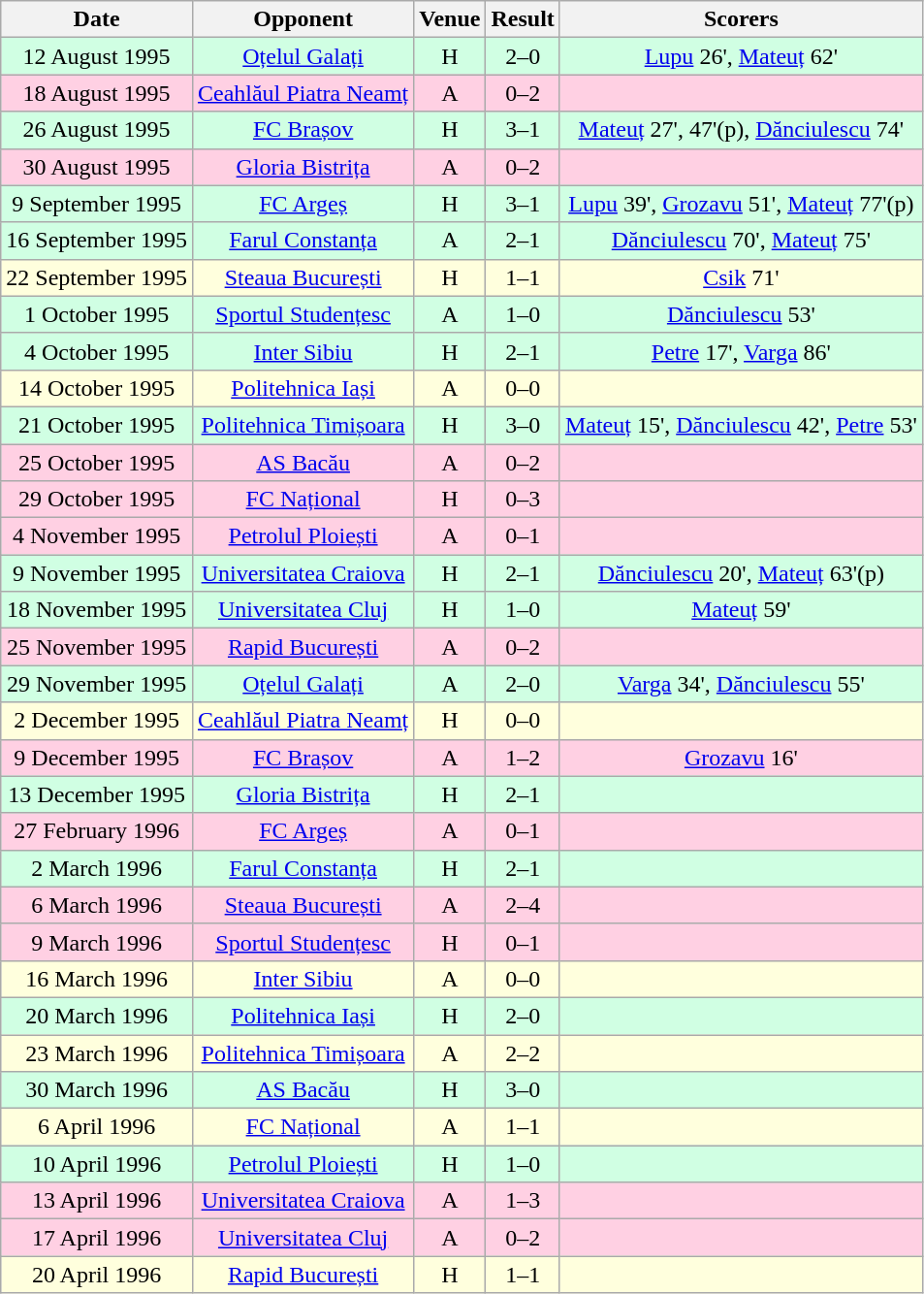<table class="wikitable sortable" style="font-size:100%; text-align:center">
<tr>
<th>Date</th>
<th>Opponent</th>
<th>Venue</th>
<th>Result</th>
<th>Scorers</th>
</tr>
<tr style="background-color: #d0ffe3;">
<td>12 August 1995</td>
<td><a href='#'>Oțelul Galați</a></td>
<td>H</td>
<td>2–0</td>
<td><a href='#'>Lupu</a> 26', <a href='#'>Mateuț</a> 62'</td>
</tr>
<tr style="background-color: #ffd0e3;">
<td>18 August 1995</td>
<td><a href='#'>Ceahlăul Piatra Neamț</a></td>
<td>A</td>
<td>0–2</td>
<td></td>
</tr>
<tr style="background-color: #d0ffe3;">
<td>26 August 1995</td>
<td><a href='#'>FC Brașov</a></td>
<td>H</td>
<td>3–1</td>
<td><a href='#'>Mateuț</a> 27', 47'(p), <a href='#'>Dănciulescu</a> 74'</td>
</tr>
<tr style="background-color: #ffd0e3;">
<td>30 August 1995</td>
<td><a href='#'>Gloria Bistrița</a></td>
<td>A</td>
<td>0–2</td>
<td></td>
</tr>
<tr style="background-color: #d0ffe3;">
<td>9 September 1995</td>
<td><a href='#'>FC Argeș</a></td>
<td>H</td>
<td>3–1</td>
<td><a href='#'>Lupu</a> 39', <a href='#'>Grozavu</a> 51', <a href='#'>Mateuț</a> 77'(p)</td>
</tr>
<tr style="background-color: #d0ffe3;">
<td>16 September 1995</td>
<td><a href='#'>Farul Constanța</a></td>
<td>A</td>
<td>2–1</td>
<td><a href='#'>Dănciulescu</a> 70', <a href='#'>Mateuț</a> 75'</td>
</tr>
<tr style="background-color: #ffffdd;">
<td>22 September 1995</td>
<td><a href='#'>Steaua București</a></td>
<td>H</td>
<td>1–1</td>
<td><a href='#'>Csik</a> 71'</td>
</tr>
<tr style="background-color: #d0ffe3;">
<td>1 October 1995</td>
<td><a href='#'>Sportul Studențesc</a></td>
<td>A</td>
<td>1–0</td>
<td><a href='#'>Dănciulescu</a> 53'</td>
</tr>
<tr style="background-color: #d0ffe3;">
<td>4 October 1995</td>
<td><a href='#'>Inter Sibiu</a></td>
<td>H</td>
<td>2–1</td>
<td><a href='#'>Petre</a> 17', <a href='#'>Varga</a> 86'</td>
</tr>
<tr style="background-color: #ffffdd;">
<td>14 October 1995</td>
<td><a href='#'>Politehnica Iași</a></td>
<td>A</td>
<td>0–0</td>
<td></td>
</tr>
<tr style="background-color: #d0ffe3;">
<td>21 October 1995</td>
<td><a href='#'>Politehnica Timișoara</a></td>
<td>H</td>
<td>3–0</td>
<td><a href='#'>Mateuț</a> 15', <a href='#'>Dănciulescu</a> 42', <a href='#'>Petre</a> 53'</td>
</tr>
<tr style="background-color: #ffd0e3;">
<td>25 October 1995</td>
<td><a href='#'>AS Bacău</a></td>
<td>A</td>
<td>0–2</td>
<td></td>
</tr>
<tr style="background-color: #ffd0e3;">
<td>29 October 1995</td>
<td><a href='#'>FC Național</a></td>
<td>H</td>
<td>0–3</td>
<td></td>
</tr>
<tr style="background-color: #ffd0e3;">
<td>4 November 1995</td>
<td><a href='#'>Petrolul Ploiești</a></td>
<td>A</td>
<td>0–1</td>
<td></td>
</tr>
<tr style="background-color: #d0ffe3;">
<td>9 November 1995</td>
<td><a href='#'>Universitatea Craiova</a></td>
<td>H</td>
<td>2–1</td>
<td><a href='#'>Dănciulescu</a> 20', <a href='#'>Mateuț</a> 63'(p)</td>
</tr>
<tr style="background-color: #d0ffe3;">
<td>18 November 1995</td>
<td><a href='#'>Universitatea Cluj</a></td>
<td>H</td>
<td>1–0</td>
<td><a href='#'>Mateuț</a> 59'</td>
</tr>
<tr style="background-color: #ffd0e3;">
<td>25 November 1995</td>
<td><a href='#'>Rapid București</a></td>
<td>A</td>
<td>0–2</td>
<td></td>
</tr>
<tr style="background-color: #d0ffe3;">
<td>29 November 1995</td>
<td><a href='#'>Oțelul Galați</a></td>
<td>A</td>
<td>2–0</td>
<td><a href='#'>Varga</a> 34', <a href='#'>Dănciulescu</a> 55'</td>
</tr>
<tr style="background-color: #ffffdd;">
<td>2 December 1995</td>
<td><a href='#'>Ceahlăul Piatra Neamț</a></td>
<td>H</td>
<td>0–0</td>
<td></td>
</tr>
<tr style="background-color: #ffd0e3;">
<td>9 December 1995</td>
<td><a href='#'>FC Brașov</a></td>
<td>A</td>
<td>1–2</td>
<td><a href='#'>Grozavu</a> 16'</td>
</tr>
<tr style="background-color: #d0ffe3;">
<td>13 December 1995</td>
<td><a href='#'>Gloria Bistrița</a></td>
<td>H</td>
<td>2–1</td>
<td></td>
</tr>
<tr style="background-color: #ffd0e3;">
<td>27 February 1996</td>
<td><a href='#'>FC Argeș</a></td>
<td>A</td>
<td>0–1</td>
<td></td>
</tr>
<tr style="background-color: #d0ffe3;">
<td>2 March 1996</td>
<td><a href='#'>Farul Constanța</a></td>
<td>H</td>
<td>2–1</td>
<td></td>
</tr>
<tr style="background-color: #ffd0e3;">
<td>6 March 1996</td>
<td><a href='#'>Steaua București</a></td>
<td>A</td>
<td>2–4</td>
<td></td>
</tr>
<tr style="background-color: #ffd0e3;">
<td>9 March 1996</td>
<td><a href='#'>Sportul Studențesc</a></td>
<td>H</td>
<td>0–1</td>
<td></td>
</tr>
<tr style="background-color: #ffffdd;">
<td>16 March 1996</td>
<td><a href='#'>Inter Sibiu</a></td>
<td>A</td>
<td>0–0</td>
<td></td>
</tr>
<tr style="background-color: #d0ffe3;">
<td>20 March 1996</td>
<td><a href='#'>Politehnica Iași</a></td>
<td>H</td>
<td>2–0</td>
<td></td>
</tr>
<tr style="background-color: #ffffdd;">
<td>23 March 1996</td>
<td><a href='#'>Politehnica Timișoara</a></td>
<td>A</td>
<td>2–2</td>
<td></td>
</tr>
<tr style="background-color: #d0ffe3;">
<td>30 March 1996</td>
<td><a href='#'>AS Bacău</a></td>
<td>H</td>
<td>3–0</td>
<td></td>
</tr>
<tr style="background-color: #ffffdd;">
<td>6 April 1996</td>
<td><a href='#'>FC Național</a></td>
<td>A</td>
<td>1–1</td>
<td></td>
</tr>
<tr style="background-color: #d0ffe3;">
<td>10 April 1996</td>
<td><a href='#'>Petrolul Ploiești</a></td>
<td>H</td>
<td>1–0</td>
<td></td>
</tr>
<tr style="background-color: #ffd0e3;">
<td>13 April 1996</td>
<td><a href='#'>Universitatea Craiova</a></td>
<td>A</td>
<td>1–3</td>
<td></td>
</tr>
<tr style="background-color: #ffd0e3;">
<td>17 April 1996</td>
<td><a href='#'>Universitatea Cluj</a></td>
<td>A</td>
<td>0–2</td>
<td></td>
</tr>
<tr style="background-color: #ffffdd;">
<td>20 April 1996</td>
<td><a href='#'>Rapid București</a></td>
<td>H</td>
<td>1–1</td>
<td></td>
</tr>
</table>
